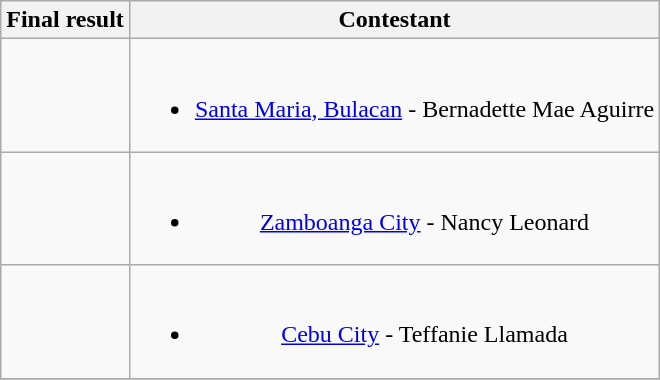<table class="wikitable" style="text-align:center;">
<tr>
<th>Final result</th>
<th>Contestant</th>
</tr>
<tr>
<td></td>
<td><br><ul><li><a href='#'>Santa Maria, Bulacan</a> - Bernadette Mae Aguirre</li></ul></td>
</tr>
<tr>
<td></td>
<td><br><ul><li><a href='#'>Zamboanga City</a> - Nancy Leonard</li></ul></td>
</tr>
<tr>
<td></td>
<td><br><ul><li><a href='#'>Cebu City</a> - Teffanie Llamada</li></ul></td>
</tr>
<tr>
</tr>
</table>
